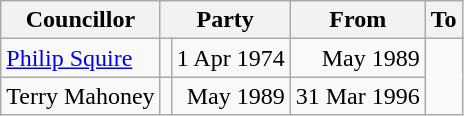<table class=wikitable>
<tr>
<th>Councillor</th>
<th colspan=2>Party</th>
<th>From</th>
<th>To</th>
</tr>
<tr>
<td><a href='#'>Philip Squire</a></td>
<td></td>
<td align=right>1 Apr 1974</td>
<td align=right>May 1989</td>
</tr>
<tr>
<td>Terry Mahoney</td>
<td></td>
<td align=right>May 1989</td>
<td align=right>31 Mar 1996</td>
</tr>
</table>
